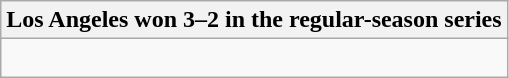<table class="wikitable collapsible collapsed">
<tr>
<th>Los Angeles won 3–2 in the regular-season series</th>
</tr>
<tr>
<td><br>



</td>
</tr>
</table>
